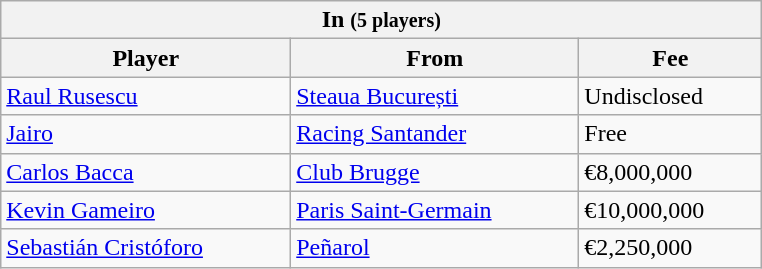<table class="wikitable collapsible collapsed">
<tr>
<th colspan="3" width="500"> <strong>In</strong> <small>(5 players)</small></th>
</tr>
<tr>
<th>Player</th>
<th>From</th>
<th>Fee</th>
</tr>
<tr>
<td> <a href='#'>Raul Rusescu</a></td>
<td> <a href='#'>Steaua București</a></td>
<td>Undisclosed</td>
</tr>
<tr>
<td> <a href='#'>Jairo</a></td>
<td> <a href='#'>Racing Santander</a></td>
<td>Free</td>
</tr>
<tr>
<td> <a href='#'>Carlos Bacca</a></td>
<td> <a href='#'>Club Brugge</a></td>
<td>€8,000,000</td>
</tr>
<tr>
<td> <a href='#'>Kevin Gameiro</a></td>
<td> <a href='#'>Paris Saint-Germain</a></td>
<td>€10,000,000</td>
</tr>
<tr>
<td> <a href='#'>Sebastián Cristóforo</a></td>
<td> <a href='#'>Peñarol</a></td>
<td>€2,250,000</td>
</tr>
</table>
